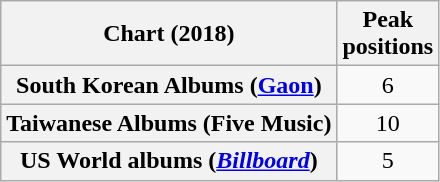<table class="wikitable sortable plainrowheaders" style="text-align:center;">
<tr>
<th>Chart (2018)</th>
<th>Peak<br>positions</th>
</tr>
<tr>
<th scope="row">South Korean Albums (<a href='#'>Gaon</a>)</th>
<td>6</td>
</tr>
<tr>
<th scope="row">Taiwanese Albums (Five Music)</th>
<td>10</td>
</tr>
<tr>
<th scope="row">US World albums (<a href='#'><em>Billboard</em></a>)</th>
<td>5</td>
</tr>
</table>
